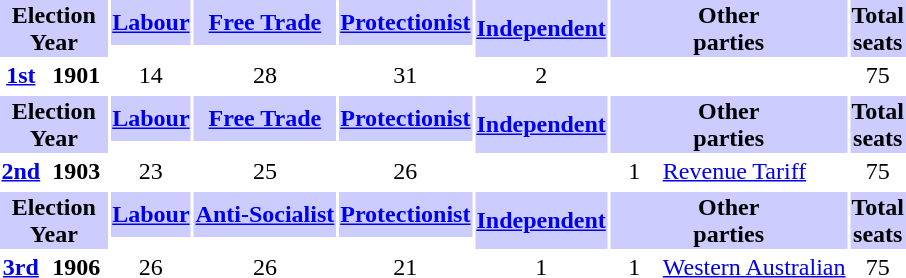<table class="toccolours" style="margin:0 auto; clear:both;" border=0 align="left">
<tr>
</tr>
<tr>
</tr>
<tr style="background:#ccf;">
<th colspan=2 rowspan=2>Election<br>Year</th>
<th colspan="2"><a href='#'>Labour</a></th>
<th colspan="2"><a href='#'>Free Trade</a></th>
<th><a href='#'>Protectionist</a></th>
<th rowspan="2"><a href='#'>Independent</a></th>
<th colspan="2" rowspan="2">Other<br>parties</th>
<th rowspan="2">Total<br>seats</th>
</tr>
<tr>
<td height=4 colspan=2 ></td>
<td colspan=2 ></td>
<td></td>
</tr>
<tr>
<th width=20><a href='#'>1st</a></th>
<th width=40>1901</th>
<td colspan="2" style="text-align:center;">14</td>
<td colspan="2" style="text-align:center;">28</td>
<td style="text-align:center;">31</td>
<td style="text-align:center;">2</td>
<td colspan="2" style="text-align:center;"> </td>
<td style="text-align:center;">75</td>
</tr>
<tr>
</tr>
<tr style="background:#ccf;">
<th colspan=2 rowspan=2>Election<br>Year</th>
<th colspan="2"><a href='#'>Labour</a></th>
<th colspan="2"><a href='#'>Free Trade</a></th>
<th><a href='#'>Protectionist</a></th>
<th rowspan="2"><a href='#'>Independent</a></th>
<th colspan="2" rowspan="2">Other<br>parties</th>
<th rowspan="2">Total<br>seats</th>
</tr>
<tr>
<td height=4 colspan=2 ></td>
<td colspan=2 ></td>
<td></td>
</tr>
<tr>
<th><a href='#'>2nd</a></th>
<th>1903</th>
<td colspan="2" style="text-align:center;">23</td>
<td colspan="2" style="text-align:center;">25</td>
<td style="text-align:center;">26</td>
<td style="text-align:center;"> </td>
<td style="width:30px; text-align:center;">1</td>
<td><a href='#'>Revenue Tariff</a></td>
<td style="text-align:center;">75</td>
</tr>
<tr>
</tr>
<tr style="background:#ccf;">
<th colspan=2 rowspan=2>Election<br>Year</th>
<th colspan="2"><a href='#'>Labour</a></th>
<th colspan="2"><a href='#'>Anti-Socialist</a></th>
<th><a href='#'>Protectionist</a></th>
<th rowspan="2"><a href='#'>Independent</a></th>
<th colspan="2" rowspan="2">Other<br>parties</th>
<th rowspan="2">Total<br>seats</th>
</tr>
<tr>
<td height=4 colspan=2 ></td>
<td colspan=2 ></td>
<td></td>
</tr>
<tr>
<th><a href='#'>3rd</a></th>
<th>1906</th>
<td colspan="2" style="text-align:center;">26</td>
<td colspan="2" style="text-align:center;">26</td>
<td style="text-align:center;">21</td>
<td style="text-align:center;">1</td>
<td style="width:30px; text-align:center;">1</td>
<td><a href='#'>Western Australian</a></td>
<td style="text-align:center;">75</td>
</tr>
<tr style="background:#eee;">
</tr>
</table>
